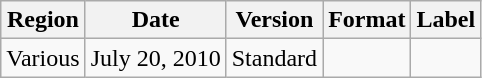<table class="wikitable">
<tr>
<th>Region</th>
<th>Date</th>
<th>Version</th>
<th>Format</th>
<th>Label</th>
</tr>
<tr>
<td>Various</td>
<td>July 20, 2010</td>
<td rowspan="2">Standard</td>
<td></td>
<td rowspan="2"></td>
</tr>
</table>
